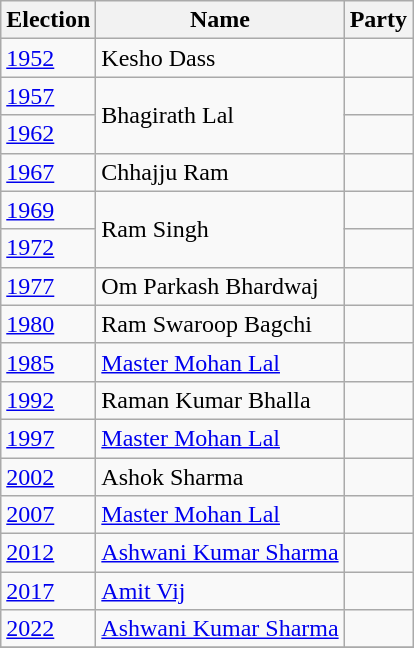<table class="wikitable sortable">
<tr>
<th>Election</th>
<th>Name</th>
<th colspan="2">Party</th>
</tr>
<tr>
<td><a href='#'>1952</a></td>
<td>Kesho Dass</td>
<td></td>
</tr>
<tr>
<td><a href='#'>1957</a></td>
<td rowspan="2">Bhagirath Lal</td>
<td></td>
</tr>
<tr>
<td><a href='#'>1962</a></td>
</tr>
<tr>
<td><a href='#'>1967</a></td>
<td>Chhajju Ram</td>
<td></td>
</tr>
<tr>
<td><a href='#'>1969</a></td>
<td rowspan="2">Ram Singh</td>
<td></td>
</tr>
<tr>
<td><a href='#'>1972</a></td>
</tr>
<tr>
<td><a href='#'>1977</a></td>
<td>Om Parkash Bhardwaj</td>
<td></td>
</tr>
<tr>
<td><a href='#'>1980</a></td>
<td>Ram Swaroop Bagchi</td>
<td></td>
</tr>
<tr>
<td><a href='#'>1985</a></td>
<td><a href='#'>Master Mohan Lal</a></td>
<td></td>
</tr>
<tr>
<td><a href='#'>1992</a></td>
<td>Raman Kumar Bhalla</td>
<td></td>
</tr>
<tr>
<td><a href='#'>1997</a></td>
<td><a href='#'>Master Mohan Lal</a></td>
<td></td>
</tr>
<tr>
<td><a href='#'>2002</a></td>
<td>Ashok Sharma</td>
<td></td>
</tr>
<tr>
<td><a href='#'>2007</a></td>
<td><a href='#'>Master Mohan Lal</a></td>
<td></td>
</tr>
<tr>
<td><a href='#'>2012</a></td>
<td><a href='#'>Ashwani Kumar Sharma</a></td>
</tr>
<tr>
<td><a href='#'>2017</a></td>
<td><a href='#'>Amit Vij</a></td>
<td></td>
</tr>
<tr>
<td><a href='#'>2022</a></td>
<td><a href='#'>Ashwani Kumar Sharma</a></td>
<td></td>
</tr>
<tr>
</tr>
</table>
